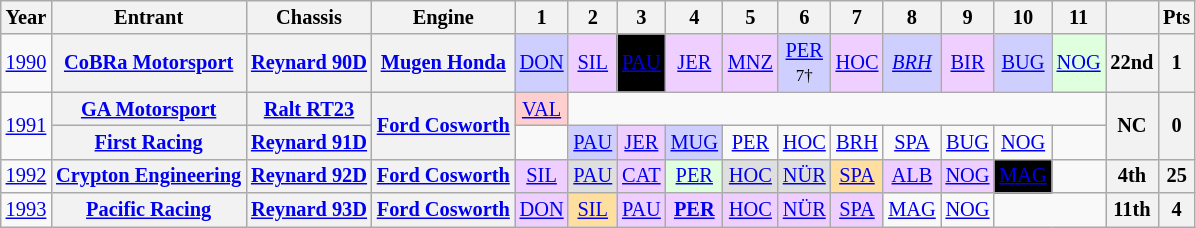<table class="wikitable" style="text-align:center; font-size:85%">
<tr>
<th>Year</th>
<th>Entrant</th>
<th>Chassis</th>
<th>Engine</th>
<th>1</th>
<th>2</th>
<th>3</th>
<th>4</th>
<th>5</th>
<th>6</th>
<th>7</th>
<th>8</th>
<th>9</th>
<th>10</th>
<th>11</th>
<th></th>
<th>Pts</th>
</tr>
<tr>
<td><a href='#'>1990</a></td>
<th nowrap><a href='#'>CoBRa Motorsport</a></th>
<th nowrap><a href='#'>Reynard 90D</a></th>
<th nowrap><a href='#'>Mugen Honda</a></th>
<td style="background:#CFCFFF;"><a href='#'>DON</a><br></td>
<td style="background:#EFCFFF;"><a href='#'>SIL</a><br></td>
<td style="background:#000000; color:#ffffff"><a href='#'><span>PAU</span></a><br></td>
<td style="background:#EFCFFF;"><a href='#'>JER</a><br></td>
<td style="background:#EFCFFF;"><a href='#'>MNZ</a><br></td>
<td style="background:#CFCFFF;"><a href='#'>PER</a><br><small>7†</small></td>
<td style="background:#EFCFFF;"><a href='#'>HOC</a><br></td>
<td style="background:#CFCFFF;"><em><a href='#'>BRH</a></em><br></td>
<td style="background:#EFCFFF;"><a href='#'>BIR</a><br></td>
<td style="background:#CFCFFF;"><a href='#'>BUG</a><br></td>
<td style="background:#DFFFDF;"><a href='#'>NOG</a><br></td>
<th>22nd</th>
<th>1</th>
</tr>
<tr>
<td rowspan=2><a href='#'>1991</a></td>
<th nowrap><a href='#'>GA Motorsport</a></th>
<th nowrap><a href='#'>Ralt RT23</a></th>
<th rowspan=2 nowrap><a href='#'>Ford Cosworth</a></th>
<td style="background:#FFCFCF;"><a href='#'>VAL</a><br></td>
<td colspan=10></td>
<th rowspan=2>NC</th>
<th rowspan=2>0</th>
</tr>
<tr>
<th nowrap><a href='#'>First Racing</a></th>
<th nowrap><a href='#'>Reynard 91D</a></th>
<td></td>
<td style="background:#CFCFFF;"><a href='#'>PAU</a><br></td>
<td style="background:#EFCFFF;"><a href='#'>JER</a><br></td>
<td style="background:#CFCFFF;"><a href='#'>MUG</a><br></td>
<td><a href='#'>PER</a></td>
<td><a href='#'>HOC</a></td>
<td><a href='#'>BRH</a></td>
<td><a href='#'>SPA</a></td>
<td><a href='#'>BUG</a></td>
<td><a href='#'>NOG</a></td>
<td></td>
</tr>
<tr>
<td><a href='#'>1992</a></td>
<th nowrap><a href='#'>Crypton Engineering</a></th>
<th nowrap><a href='#'>Reynard 92D</a></th>
<th nowrap><a href='#'>Ford Cosworth</a></th>
<td style="background:#EFCFFF;"><a href='#'>SIL</a><br></td>
<td style="background:#DFDFDF;"><a href='#'>PAU</a><br></td>
<td style="background:#EFCFFF;"><a href='#'>CAT</a><br></td>
<td style="background:#DFFFDF;"><a href='#'>PER</a><br></td>
<td style="background:#DFDFDF;"><a href='#'>HOC</a><br></td>
<td style="background:#DFDFDF;"><a href='#'>NÜR</a><br></td>
<td style="background:#FFDF9F;"><a href='#'>SPA</a><br></td>
<td style="background:#EFCFFF;"><a href='#'>ALB</a><br></td>
<td style="background:#EFCFFF;"><a href='#'>NOG</a><br></td>
<td style="background:#000000; color:#ffffff"><a href='#'><span>MAG</span></a><br></td>
<td></td>
<th>4th</th>
<th>25</th>
</tr>
<tr>
<td><a href='#'>1993</a></td>
<th nowrap><a href='#'>Pacific Racing</a></th>
<th nowrap><a href='#'>Reynard 93D</a></th>
<th nowrap><a href='#'>Ford Cosworth</a></th>
<td style="background:#EFCFFF;"><a href='#'>DON</a><br></td>
<td style="background:#FFDF9F;"><a href='#'>SIL</a><br></td>
<td style="background:#EFCFFF;"><a href='#'>PAU</a><br></td>
<td style="background:#EFCFFF;"><strong><a href='#'>PER</a></strong><br></td>
<td style="background:#EFCFFF;"><a href='#'>HOC</a><br></td>
<td style="background:#EFCFFF;"><a href='#'>NÜR</a><br></td>
<td style="background:#EFCFFF;"><a href='#'>SPA</a><br></td>
<td><a href='#'>MAG</a></td>
<td><a href='#'>NOG</a></td>
<td colspan=2></td>
<th>11th</th>
<th>4</th>
</tr>
</table>
